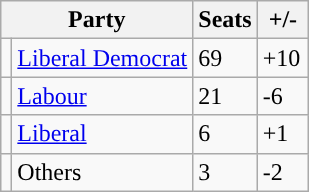<table class="wikitable">
<tr>
<th colspan="2">Party</th>
<th>Seats</th>
<th> +/- </th>
</tr>
<tr>
<td style="background-color: "></td>
<td><a href='#'>Liberal Democrat</a></td>
<td>69</td>
<td>+10</td>
</tr>
<tr>
<td style="background-color: "></td>
<td><a href='#'>Labour</a></td>
<td>21</td>
<td>-6</td>
</tr>
<tr>
<td style="background-color: "></td>
<td><a href='#'>Liberal</a></td>
<td>6</td>
<td>+1</td>
</tr>
<tr>
<td style="background-color: "></td>
<td>Others</td>
<td>3</td>
<td>-2</td>
</tr>
</table>
